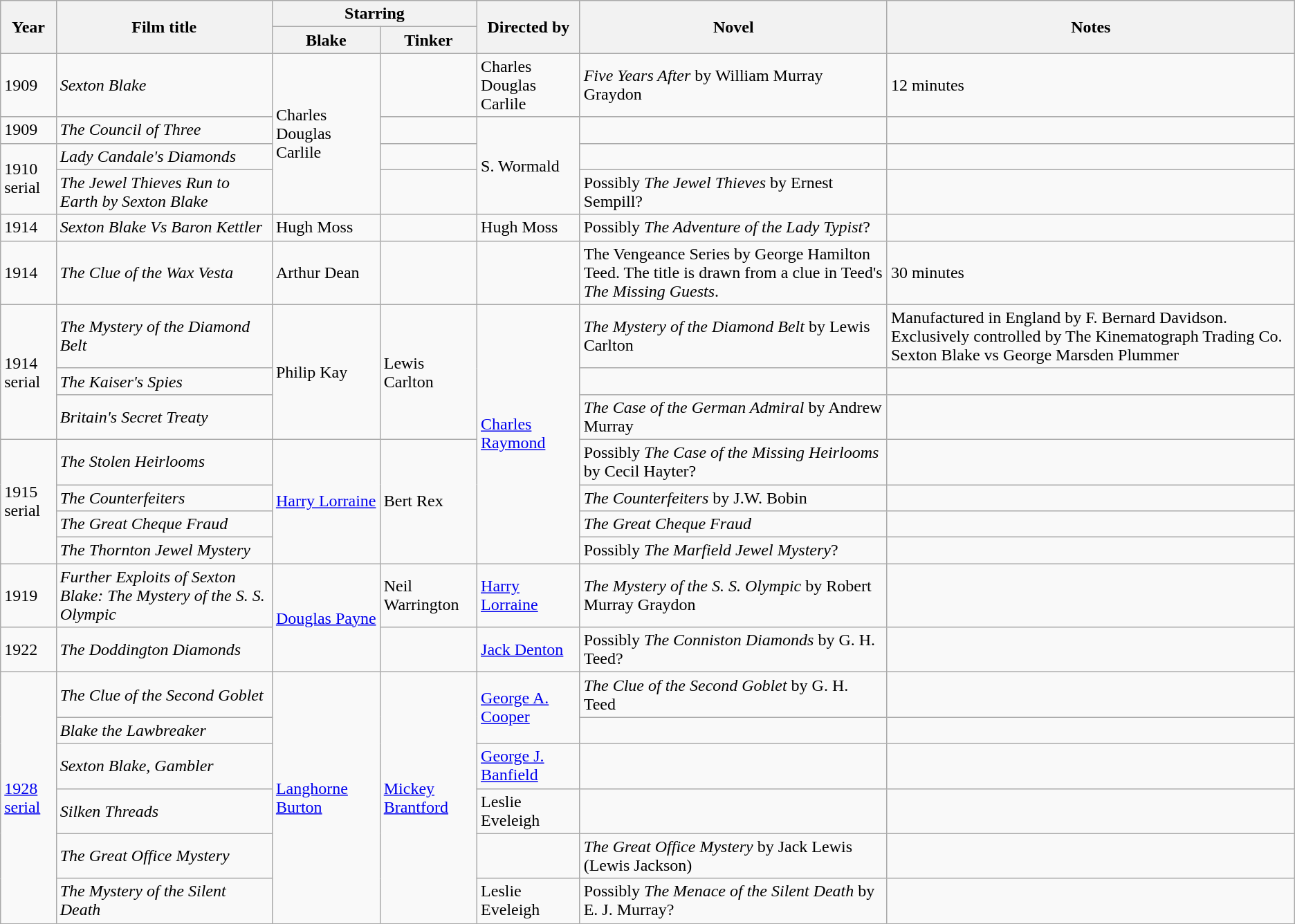<table class="sortable wikitable">
<tr>
<th rowspan=2>Year</th>
<th rowspan=2>Film title</th>
<th colspan=2>Starring</th>
<th rowspan=2>Directed by</th>
<th rowspan=2>Novel</th>
<th rowspan=2>Notes</th>
</tr>
<tr>
<th>Blake</th>
<th>Tinker</th>
</tr>
<tr>
<td>1909</td>
<td><em>Sexton Blake</em></td>
<td rowspan=4>Charles Douglas Carlile</td>
<td></td>
<td>Charles Douglas Carlile</td>
<td><em>Five Years After</em> by William Murray Graydon</td>
<td>12 minutes</td>
</tr>
<tr>
<td>1909</td>
<td><em>The Council of Three</em></td>
<td></td>
<td rowspan=3>S. Wormald</td>
<td></td>
<td></td>
</tr>
<tr>
<td rowspan=2>1910 serial</td>
<td><em>Lady Candale's Diamonds</em></td>
<td></td>
<td></td>
<td></td>
</tr>
<tr>
<td><em>The Jewel Thieves Run to Earth by Sexton Blake</em></td>
<td></td>
<td>Possibly <em>The Jewel Thieves</em> by Ernest Sempill?</td>
<td></td>
</tr>
<tr>
<td>1914</td>
<td><em>Sexton Blake Vs Baron Kettler</em></td>
<td>Hugh Moss</td>
<td></td>
<td>Hugh Moss</td>
<td>Possibly <em>The Adventure of the Lady Typist</em>?</td>
<td></td>
</tr>
<tr>
<td>1914</td>
<td><em>The Clue of the Wax Vesta</em></td>
<td>Arthur Dean</td>
<td></td>
<td></td>
<td>The Vengeance Series by George Hamilton Teed. The title is drawn from a clue in Teed's <em>The Missing Guests</em>.</td>
<td>30 minutes</td>
</tr>
<tr>
<td rowspan=3>1914 serial</td>
<td><em>The Mystery of the Diamond Belt</em></td>
<td rowspan=3>Philip Kay</td>
<td rowspan=3>Lewis Carlton</td>
<td rowspan=7><a href='#'>Charles Raymond</a></td>
<td><em>The Mystery of the Diamond Belt</em> by Lewis Carlton</td>
<td> Manufactured in England by F. Bernard Davidson. Exclusively controlled by The Kinematograph Trading Co. Sexton Blake vs George Marsden Plummer</td>
</tr>
<tr>
<td><em>The Kaiser's Spies</em></td>
<td></td>
<td></td>
</tr>
<tr>
<td><em>Britain's Secret Treaty</em></td>
<td><em>The Case of the German Admiral</em> by Andrew Murray</td>
<td></td>
</tr>
<tr>
<td rowspan=4>1915 serial</td>
<td><em>The Stolen Heirlooms</em></td>
<td rowspan=4><a href='#'>Harry Lorraine</a></td>
<td rowspan=4>Bert Rex</td>
<td>Possibly <em>The Case of the Missing Heirlooms</em> by Cecil Hayter?</td>
<td></td>
</tr>
<tr>
<td><em>The Counterfeiters</em></td>
<td><em>The Counterfeiters</em> by J.W. Bobin</td>
<td></td>
</tr>
<tr>
<td><em>The Great Cheque Fraud</em></td>
<td><em>The Great Cheque Fraud</em></td>
<td></td>
</tr>
<tr>
<td><em>The Thornton Jewel Mystery</em></td>
<td>Possibly <em>The Marfield Jewel Mystery</em>?</td>
<td></td>
</tr>
<tr>
<td>1919</td>
<td><em>Further Exploits of Sexton Blake: The Mystery of the S. S. Olympic</em></td>
<td rowspan=2><a href='#'>Douglas Payne</a></td>
<td>Neil Warrington</td>
<td><a href='#'>Harry Lorraine</a></td>
<td><em>The Mystery of the S. S. Olympic</em> by Robert Murray Graydon</td>
<td></td>
</tr>
<tr>
<td>1922</td>
<td><em>The Doddington Diamonds</em></td>
<td></td>
<td><a href='#'>Jack Denton</a></td>
<td>Possibly <em>The Conniston Diamonds</em> by G. H. Teed?</td>
<td></td>
</tr>
<tr>
<td rowspan=6><a href='#'>1928 serial</a></td>
<td><em>The Clue of the Second Goblet</em></td>
<td rowspan=6><a href='#'>Langhorne Burton</a></td>
<td rowspan=6><a href='#'>Mickey Brantford</a></td>
<td rowspan=2><a href='#'>George A. Cooper</a></td>
<td><em>The Clue of the Second Goblet</em> by G. H. Teed</td>
<td></td>
</tr>
<tr>
<td><em>Blake the Lawbreaker</em></td>
<td></td>
<td></td>
</tr>
<tr>
<td><em>Sexton Blake, Gambler</em></td>
<td><a href='#'>George J. Banfield</a></td>
<td></td>
<td></td>
</tr>
<tr>
<td><em>Silken Threads</em></td>
<td>Leslie Eveleigh</td>
<td></td>
<td></td>
</tr>
<tr>
<td><em>The Great Office Mystery</em></td>
<td></td>
<td><em>The Great Office Mystery</em> by Jack Lewis (Lewis Jackson)</td>
<td></td>
</tr>
<tr>
<td><em>The Mystery of the Silent Death</em></td>
<td>Leslie Eveleigh</td>
<td>Possibly <em>The Menace of the Silent Death</em> by E. J. Murray?</td>
<td></td>
</tr>
</table>
